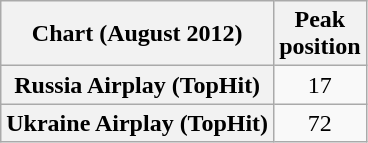<table class="wikitable sortable plainrowheaders" style="text-align:center">
<tr>
<th scope="col">Chart (August 2012)</th>
<th scope="col">Peak<br> position</th>
</tr>
<tr>
<th scope="row">Russia Airplay (TopHit)</th>
<td>17</td>
</tr>
<tr>
<th scope="row">Ukraine Airplay (TopHit)</th>
<td>72</td>
</tr>
</table>
